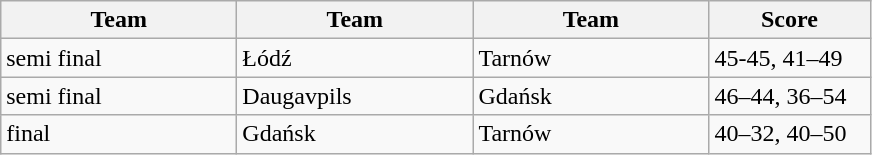<table class="wikitable" style="font-size: 100%">
<tr>
<th width=150>Team</th>
<th width=150>Team</th>
<th width=150>Team</th>
<th width=100>Score</th>
</tr>
<tr>
<td>semi final</td>
<td>Łódź</td>
<td>Tarnów</td>
<td>45-45, 41–49</td>
</tr>
<tr>
<td>semi final</td>
<td>Daugavpils</td>
<td>Gdańsk</td>
<td>46–44, 36–54</td>
</tr>
<tr>
<td>final</td>
<td>Gdańsk</td>
<td>Tarnów</td>
<td>40–32, 40–50</td>
</tr>
</table>
